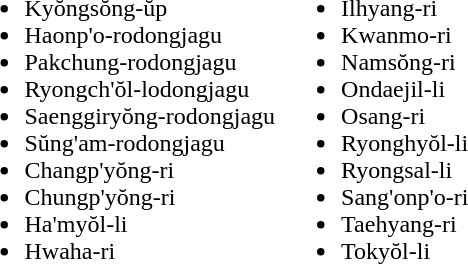<table>
<tr>
<td valign="top"><br><ul><li>Kyŏngsŏng-ŭp</li><li>Haonp'o-rodongjagu</li><li>Pakchung-rodongjagu</li><li>Ryongch'ŏl-lodongjagu</li><li>Saenggiryŏng-rodongjagu</li><li>Sŭng'am-rodongjagu</li><li>Changp'yŏng-ri</li><li>Chungp'yŏng-ri</li><li>Ha'myŏl-li</li><li>Hwaha-ri</li></ul></td>
<td valign="top"><br><ul><li>Ilhyang-ri</li><li>Kwanmo-ri</li><li>Namsŏng-ri</li><li>Ondaejil-li</li><li>Osang-ri</li><li>Ryonghyŏl-li</li><li>Ryongsal-li</li><li>Sang'onp'o-ri</li><li>Taehyang-ri</li><li>Tokyŏl-li</li></ul></td>
</tr>
</table>
